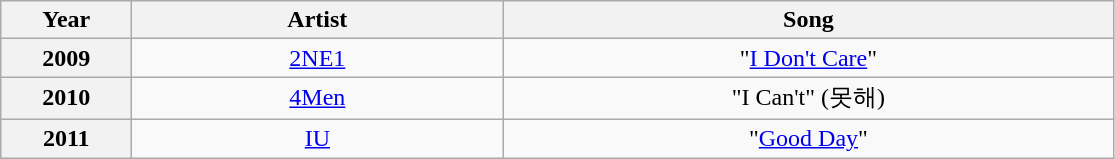<table class="wikitable plainrowheaders" style="text-align:center;">
<tr>
<th style="width:5em;">Year</th>
<th style="width:15em;">Artist</th>
<th style="width:25em;">Song</th>
</tr>
<tr>
<th>2009</th>
<td><a href='#'>2NE1</a></td>
<td>"<a href='#'>I Don't Care</a>"</td>
</tr>
<tr>
<th>2010</th>
<td><a href='#'>4Men</a></td>
<td>"I Can't" (못해)</td>
</tr>
<tr>
<th>2011</th>
<td><a href='#'>IU</a></td>
<td>"<a href='#'>Good Day</a>"</td>
</tr>
</table>
